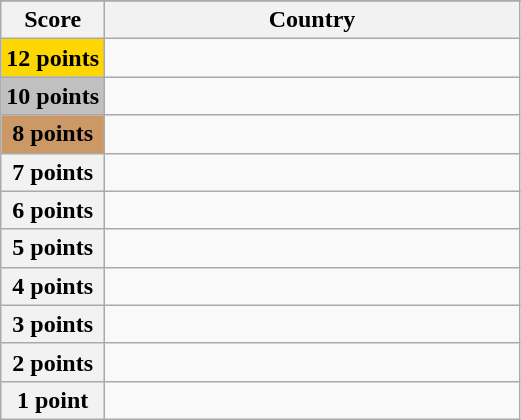<table class="wikitable">
<tr>
</tr>
<tr>
<th scope="col" width="20%">Score</th>
<th scope="col">Country</th>
</tr>
<tr>
<th scope="row" style="background:gold">12 points</th>
<td></td>
</tr>
<tr>
<th scope="row" style="background:silver">10 points</th>
<td></td>
</tr>
<tr>
<th scope="row" style="background:#CC9966">8 points</th>
<td></td>
</tr>
<tr>
<th scope="row">7 points</th>
<td></td>
</tr>
<tr>
<th scope="row">6 points</th>
<td></td>
</tr>
<tr>
<th scope="row">5 points</th>
<td></td>
</tr>
<tr>
<th scope="row">4 points</th>
<td></td>
</tr>
<tr>
<th scope="row">3 points</th>
<td></td>
</tr>
<tr>
<th scope="row">2 points</th>
<td></td>
</tr>
<tr>
<th scope="row">1 point</th>
<td></td>
</tr>
</table>
